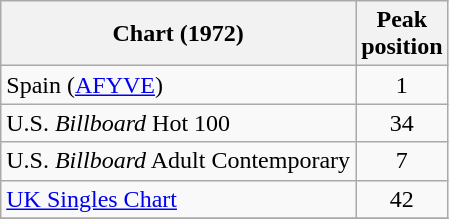<table class="wikitable sortable">
<tr>
<th align="left">Chart (1972)</th>
<th align="left">Peak<br>position</th>
</tr>
<tr>
<td align="left">Spain (<a href='#'>AFYVE</a>)</td>
<td style="text-align:center;">1</td>
</tr>
<tr>
<td align="left">U.S. <em>Billboard</em> Hot 100</td>
<td style="text-align:center;">34</td>
</tr>
<tr>
<td align="left">U.S. <em>Billboard</em> Adult Contemporary</td>
<td style="text-align:center;">7</td>
</tr>
<tr>
<td align="left"><a href='#'>UK Singles Chart</a></td>
<td style="text-align:center;">42</td>
</tr>
<tr>
</tr>
</table>
